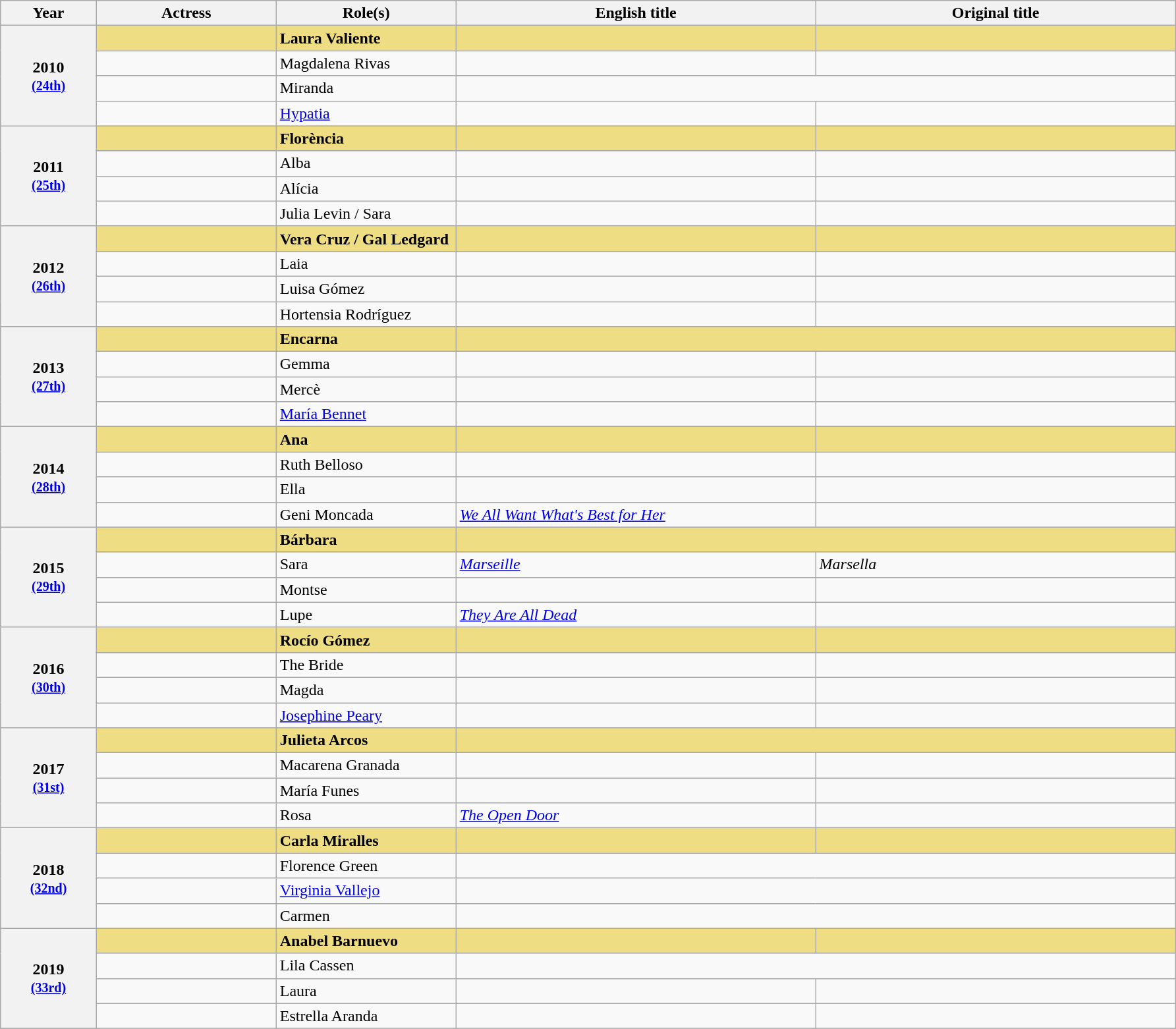<table class="wikitable sortable" style="text-align:left;">
<tr>
<th scope="col" style="width:8%;">Year</th>
<th scope="col" style="width:15%;">Actress</th>
<th scope="col" style="width:15%;">Role(s)</th>
<th scope="col" style="width:30%;">English title</th>
<th scope="col" style="width:30%;">Original title</th>
</tr>
<tr>
<th scope="row" rowspan=4 style="text-align:center">2010<br><small><a href='#'>(24th)</a></small></th>
<td style="background:#eedd82;"><strong> </strong></td>
<td style="background:#eedd82;"><strong>Laura Valiente</strong></td>
<td style="background:#eedd82;"><strong><em></em></strong></td>
<td style="background:#eedd82;"><strong><em></em></strong></td>
</tr>
<tr>
<td></td>
<td>Magdalena Rivas</td>
<td><em></em></td>
<td><em></em></td>
</tr>
<tr>
<td></td>
<td>Miranda</td>
<td colspan="2"><em></em></td>
</tr>
<tr>
<td></td>
<td><a href='#'>Hypatia</a></td>
<td><em></em></td>
<td><em></em></td>
</tr>
<tr>
<th scope="row" rowspan=4 style="text-align:center">2011<br><small><a href='#'>(25th)</a></small></th>
<td style="background:#eedd82;"><strong> </strong></td>
<td style="background:#eedd82;"><strong>Florència</strong></td>
<td style="background:#eedd82;"><strong><em></em></strong></td>
<td style="background:#eedd82;"><strong><em></em></strong></td>
</tr>
<tr>
<td></td>
<td>Alba</td>
<td><em></em></td>
<td><em></em></td>
</tr>
<tr>
<td></td>
<td>Alícia</td>
<td><em></em></td>
<td><em></em></td>
</tr>
<tr>
<td></td>
<td>Julia Levin / Sara</td>
<td><em></em></td>
<td><em></em></td>
</tr>
<tr>
<th scope="row" rowspan=4 style="text-align:center">2012 <br><small><a href='#'>(26th)</a></small></th>
<td style="background:#eedd82;"><strong> </strong></td>
<td style="background:#eedd82;"><strong>Vera Cruz / Gal Ledgard</strong></td>
<td style="background:#eedd82;"><strong><em></em></strong></td>
<td style="background:#eedd82;"><strong><em></em></strong></td>
</tr>
<tr>
<td></td>
<td>Laia</td>
<td><em></em></td>
<td><em></em></td>
</tr>
<tr>
<td></td>
<td>Luisa Gómez</td>
<td><em></em></td>
<td><em></em></td>
</tr>
<tr>
<td></td>
<td>Hortensia Rodríguez</td>
<td><em></em></td>
<td><em></em></td>
</tr>
<tr>
<th scope="row" rowspan=4 style="text-align:center">2013 <br><small><a href='#'>(27th)</a></small></th>
<td style="background:#eedd82;"><strong> </strong></td>
<td style="background:#eedd82;"><strong>Encarna</strong></td>
<td colspan="2" style="background:#eedd82;"><strong><em></em></strong></td>
</tr>
<tr>
<td></td>
<td>Gemma</td>
<td><em></em></td>
<td><em></em></td>
</tr>
<tr>
<td></td>
<td>Mercè</td>
<td><em></em></td>
<td><em></em></td>
</tr>
<tr>
<td></td>
<td><a href='#'>María Bennet</a></td>
<td><em></em></td>
<td><em></em></td>
</tr>
<tr>
<th scope="row" rowspan=4 style="text-align:center">2014 <br><small><a href='#'>(28th)</a></small></th>
<td style="background:#eedd82;"><strong> </strong></td>
<td style="background:#eedd82;"><strong>Ana</strong></td>
<td style="background:#eedd82;"><strong><em></em></strong></td>
<td style="background:#eedd82;"><strong><em></em></strong></td>
</tr>
<tr>
<td></td>
<td>Ruth Belloso</td>
<td><em></em></td>
<td><em></em></td>
</tr>
<tr>
<td></td>
<td>Ella</td>
<td><em></em></td>
<td><em></em></td>
</tr>
<tr>
<td></td>
<td>Geni Moncada</td>
<td><em><a href='#'>We All Want What's Best for Her</a></em></td>
<td><em></em></td>
</tr>
<tr>
<th scope="row" rowspan=4 style="text-align:center">2015<br><small><a href='#'>(29th)</a></small></th>
<td style="background:#eedd82;"><strong> </strong></td>
<td style="background:#eedd82;"><strong>Bárbara</strong></td>
<td colspan="2" style="background:#eedd82;"><strong><em></em></strong></td>
</tr>
<tr>
<td></td>
<td>Sara</td>
<td><em><a href='#'>Marseille</a></em></td>
<td><em>Marsella</em></td>
</tr>
<tr>
<td></td>
<td>Montse</td>
<td><em></em></td>
<td><em></em></td>
</tr>
<tr>
<td></td>
<td>Lupe</td>
<td><em><a href='#'>They Are All Dead</a></em></td>
<td><em></em></td>
</tr>
<tr>
<th scope="row" rowspan=4 style="text-align:center">2016<br><small><a href='#'>(30th)</a></small></th>
<td style="background:#eedd82;"><strong> </strong></td>
<td style="background:#eedd82;"><strong>Rocío Gómez</strong></td>
<td style="background:#eedd82;"><strong><em></em></strong></td>
<td style="background:#eedd82;"><strong><em></em></strong></td>
</tr>
<tr>
<td></td>
<td>The Bride</td>
<td><em></em></td>
<td><em></em></td>
</tr>
<tr>
<td></td>
<td>Magda</td>
<td><em></em></td>
<td><em></em></td>
</tr>
<tr>
<td></td>
<td><a href='#'>Josephine Peary</a></td>
<td><em></em></td>
<td><em></em></td>
</tr>
<tr>
<th scope="row" rowspan=4 style="text-align:center">2017<br><small><a href='#'>(31st)</a></small></th>
<td style="background:#eedd82;"><strong> </strong></td>
<td style="background:#eedd82;"><strong>Julieta Arcos</strong></td>
<td colspan="2" style="background:#eedd82;"><strong><em></em></strong></td>
</tr>
<tr>
<td></td>
<td>Macarena Granada</td>
<td><em></em></td>
<td><em></em></td>
</tr>
<tr>
<td></td>
<td>María Funes</td>
<td><em></em></td>
<td><em></em></td>
</tr>
<tr>
<td></td>
<td>Rosa</td>
<td><em><a href='#'>The Open Door</a></em></td>
<td><em></em></td>
</tr>
<tr>
<th scope="row" rowspan=4 style="text-align:center">2018<br><small><a href='#'>(32nd)</a></small><br></th>
<td style="background:#eedd82;"><strong> </strong></td>
<td style="background:#eedd82;"><strong>Carla Miralles </strong></td>
<td style="background:#eedd82;"><strong><em></em></strong></td>
<td style="background:#eedd82;"><strong><em></em></strong></td>
</tr>
<tr>
<td></td>
<td>Florence Green</td>
<td colspan="2"><em></em></td>
</tr>
<tr>
<td></td>
<td><a href='#'>Virginia Vallejo</a></td>
<td colspan="2"><em></em></td>
</tr>
<tr>
<td></td>
<td>Carmen</td>
<td colspan="2"><em></em></td>
</tr>
<tr>
<th scope="row" rowspan=4 style="text-align:center">2019<br><small><a href='#'>(33rd)</a></small><br></th>
<td style="background:#eedd82;"><strong> </strong></td>
<td style="background:#eedd82;"><strong>Anabel Barnuevo</strong></td>
<td style="background:#eedd82;"><strong><em></em></strong></td>
<td style="background:#eedd82;"><strong><em></em></strong></td>
</tr>
<tr>
<td></td>
<td>Lila Cassen</td>
<td colspan="2"><em></em></td>
</tr>
<tr>
<td></td>
<td>Laura</td>
<td><em></em></td>
<td><em></em></td>
</tr>
<tr>
<td></td>
<td>Estrella Aranda</td>
<td><em></em></td>
<td><em></em></td>
</tr>
<tr>
</tr>
</table>
